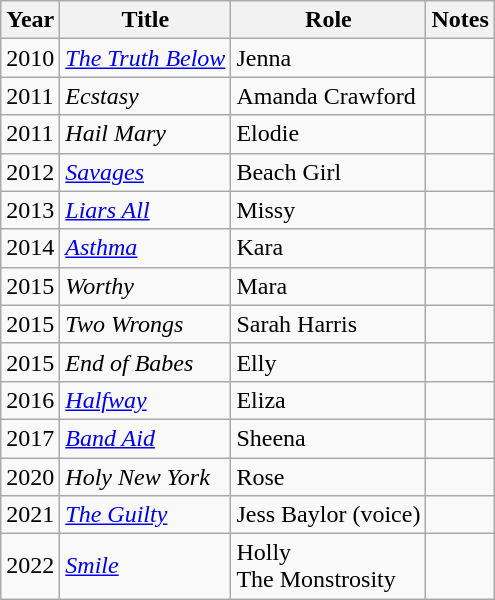<table class="wikitable sortable">
<tr>
<th>Year</th>
<th>Title</th>
<th>Role</th>
<th class="unsortable">Notes</th>
</tr>
<tr>
<td>2010</td>
<td><em><a href='#'>The Truth Below</a></em></td>
<td>Jenna</td>
<td></td>
</tr>
<tr>
<td>2011</td>
<td><em>Ecstasy</em></td>
<td>Amanda Crawford</td>
<td></td>
</tr>
<tr>
<td>2011</td>
<td><em>Hail Mary</em></td>
<td>Elodie</td>
<td></td>
</tr>
<tr>
<td>2012</td>
<td><em><a href='#'>Savages</a></em></td>
<td>Beach Girl</td>
<td></td>
</tr>
<tr>
<td>2013</td>
<td><em><a href='#'>Liars All</a></em></td>
<td>Missy</td>
<td></td>
</tr>
<tr>
<td>2014</td>
<td><em><a href='#'>Asthma</a></em></td>
<td>Kara</td>
<td></td>
</tr>
<tr>
<td>2015</td>
<td><em>Worthy</em></td>
<td>Mara</td>
<td></td>
</tr>
<tr>
<td>2015</td>
<td><em>Two Wrongs</em></td>
<td>Sarah Harris</td>
<td></td>
</tr>
<tr>
<td>2015</td>
<td><em>End of Babes</em></td>
<td>Elly</td>
<td></td>
</tr>
<tr>
<td>2016</td>
<td><em><a href='#'>Halfway</a></em></td>
<td>Eliza</td>
<td></td>
</tr>
<tr>
<td>2017</td>
<td><em><a href='#'>Band Aid</a></em></td>
<td>Sheena</td>
<td></td>
</tr>
<tr>
<td>2020</td>
<td><em>Holy New York</em></td>
<td>Rose</td>
<td></td>
</tr>
<tr>
<td>2021</td>
<td><em><a href='#'>The Guilty</a></em></td>
<td>Jess Baylor (voice)</td>
<td></td>
</tr>
<tr>
<td>2022</td>
<td><em><a href='#'>Smile</a></em></td>
<td>Holly<br>The Monstrosity</td>
<td></td>
</tr>
</table>
